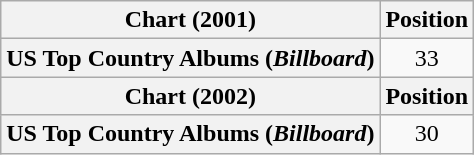<table class="wikitable plainrowheaders" style="text-align:center">
<tr>
<th scope="col">Chart (2001)</th>
<th scope="col">Position</th>
</tr>
<tr>
<th scope="row">US Top Country Albums (<em>Billboard</em>)</th>
<td>33</td>
</tr>
<tr>
<th scope="col">Chart (2002)</th>
<th scope="col">Position</th>
</tr>
<tr>
<th scope="row">US Top Country Albums (<em>Billboard</em>)</th>
<td>30</td>
</tr>
</table>
